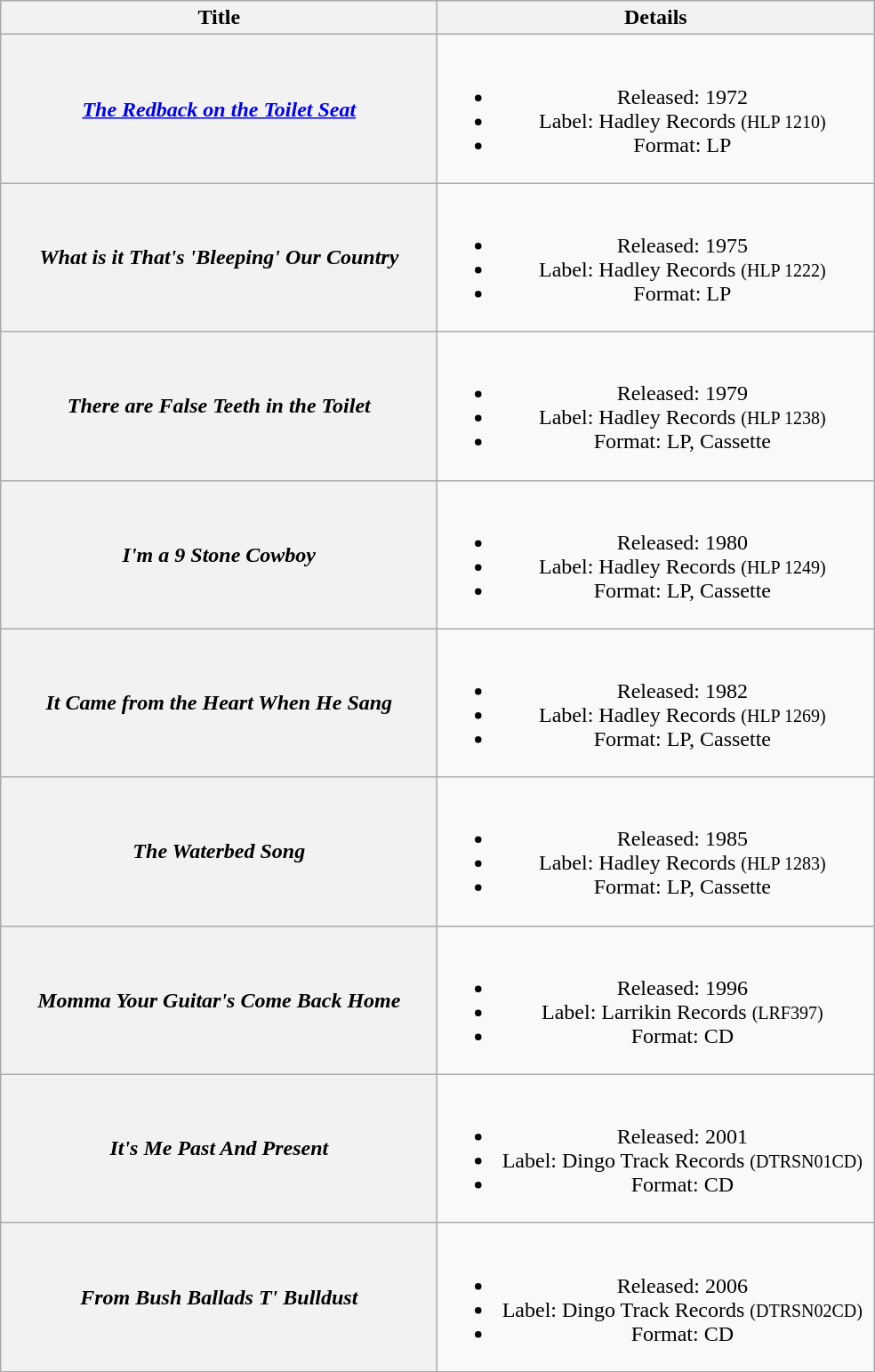<table class="wikitable plainrowheaders" style="text-align:center;" border="1">
<tr>
<th scope="col" style="width:20em;">Title</th>
<th scope="col" style="width:20em;">Details</th>
</tr>
<tr>
<th scope="row"><em><a href='#'>The Redback on the Toilet Seat</a></em></th>
<td><br><ul><li>Released: 1972</li><li>Label: Hadley Records <small>(HLP 1210)</small></li><li>Format: LP</li></ul></td>
</tr>
<tr>
<th scope="row"><em>What is it That's 'Bleeping' Our Country</em></th>
<td><br><ul><li>Released: 1975</li><li>Label: Hadley Records <small>(HLP 1222)</small></li><li>Format: LP</li></ul></td>
</tr>
<tr>
<th scope="row"><em>There are False Teeth in the Toilet</em></th>
<td><br><ul><li>Released: 1979</li><li>Label: Hadley Records <small>(HLP 1238)</small></li><li>Format: LP, Cassette</li></ul></td>
</tr>
<tr>
<th scope="row"><em>I'm a 9 Stone Cowboy</em></th>
<td><br><ul><li>Released: 1980</li><li>Label: Hadley Records <small>(HLP 1249)</small></li><li>Format: LP, Cassette</li></ul></td>
</tr>
<tr>
<th scope="row"><em>It Came from the Heart When He Sang</em></th>
<td><br><ul><li>Released: 1982</li><li>Label: Hadley Records <small>(HLP 1269)</small></li><li>Format: LP, Cassette</li></ul></td>
</tr>
<tr>
<th scope="row"><em>The Waterbed Song</em></th>
<td><br><ul><li>Released: 1985</li><li>Label: Hadley Records <small>(HLP 1283)</small></li><li>Format: LP, Cassette</li></ul></td>
</tr>
<tr>
<th scope="row"><em>Momma Your Guitar's Come Back Home</em></th>
<td><br><ul><li>Released: 1996</li><li>Label: Larrikin Records <small>(LRF397)</small></li><li>Format: CD</li></ul></td>
</tr>
<tr>
<th scope="row"><em>It's Me Past And Present</em></th>
<td><br><ul><li>Released: 2001</li><li>Label: Dingo Track Records <small>(DTRSN01CD)</small></li><li>Format: CD</li></ul></td>
</tr>
<tr>
<th scope="row"><em>From Bush Ballads T' Bulldust</em></th>
<td><br><ul><li>Released: 2006</li><li>Label: Dingo Track Records <small>(DTRSN02CD)</small></li><li>Format: CD</li></ul></td>
</tr>
</table>
